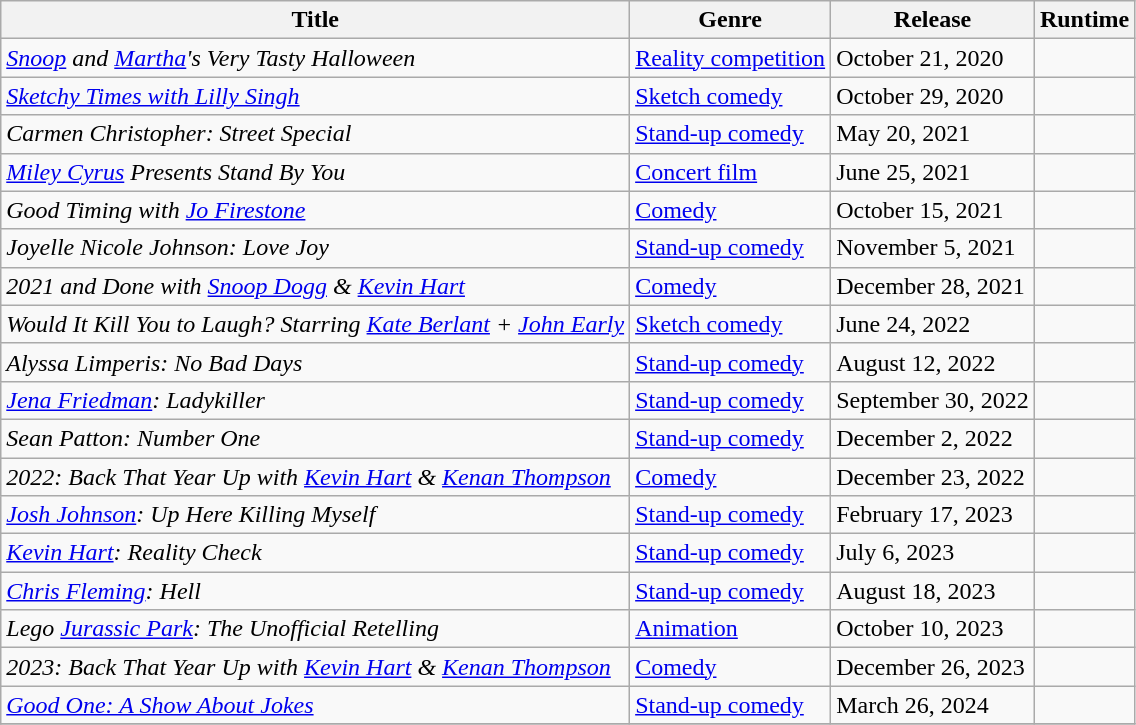<table class="wikitable sortable">
<tr>
<th>Title</th>
<th>Genre</th>
<th>Release</th>
<th>Runtime</th>
</tr>
<tr>
<td><em><a href='#'>Snoop</a> and <a href='#'>Martha</a>'s Very Tasty Halloween</em></td>
<td><a href='#'>Reality competition</a></td>
<td>October 21, 2020</td>
<td></td>
</tr>
<tr>
<td><em><a href='#'>Sketchy Times with Lilly Singh</a></em></td>
<td><a href='#'>Sketch comedy</a></td>
<td>October 29, 2020</td>
<td></td>
</tr>
<tr>
<td><em>Carmen Christopher: Street Special</em></td>
<td><a href='#'>Stand-up comedy</a></td>
<td>May 20, 2021</td>
<td></td>
</tr>
<tr>
<td><em><a href='#'>Miley Cyrus</a> Presents Stand By You</em></td>
<td><a href='#'>Concert film</a></td>
<td>June 25, 2021</td>
<td></td>
</tr>
<tr>
<td><em>Good Timing with <a href='#'>Jo Firestone</a></em></td>
<td><a href='#'>Comedy</a></td>
<td>October 15, 2021</td>
<td></td>
</tr>
<tr>
<td><em>Joyelle Nicole Johnson: Love Joy</em></td>
<td><a href='#'>Stand-up comedy</a></td>
<td>November 5, 2021</td>
<td></td>
</tr>
<tr>
<td><em>2021 and Done with <a href='#'>Snoop Dogg</a> & <a href='#'>Kevin Hart</a></em></td>
<td><a href='#'>Comedy</a></td>
<td>December 28, 2021</td>
<td></td>
</tr>
<tr>
<td><em>Would It Kill You to Laugh? Starring <a href='#'>Kate Berlant</a> + <a href='#'>John Early</a></em></td>
<td><a href='#'>Sketch comedy</a></td>
<td>June 24, 2022</td>
<td></td>
</tr>
<tr>
<td><em>Alyssa Limperis: No Bad Days</em></td>
<td><a href='#'>Stand-up comedy</a></td>
<td>August 12, 2022</td>
<td></td>
</tr>
<tr>
<td><em><a href='#'>Jena Friedman</a>: Ladykiller</em></td>
<td><a href='#'>Stand-up comedy</a></td>
<td>September 30, 2022</td>
<td></td>
</tr>
<tr>
<td><em>Sean Patton: Number One</em></td>
<td><a href='#'>Stand-up comedy</a></td>
<td>December 2, 2022</td>
<td></td>
</tr>
<tr>
<td><em>2022: Back That Year Up with <a href='#'>Kevin Hart</a> & <a href='#'>Kenan Thompson</a></em></td>
<td><a href='#'>Comedy</a></td>
<td>December 23, 2022</td>
<td></td>
</tr>
<tr>
<td><em><a href='#'>Josh Johnson</a>: Up Here Killing Myself</em></td>
<td><a href='#'>Stand-up comedy</a></td>
<td>February 17, 2023</td>
<td></td>
</tr>
<tr>
<td><em><a href='#'>Kevin Hart</a>: Reality Check</em></td>
<td><a href='#'>Stand-up comedy</a></td>
<td>July 6, 2023</td>
<td></td>
</tr>
<tr>
<td><em><a href='#'>Chris Fleming</a>: Hell</em></td>
<td><a href='#'>Stand-up comedy</a></td>
<td>August 18, 2023</td>
<td></td>
</tr>
<tr>
<td><em>Lego <a href='#'>Jurassic Park</a>: The Unofficial Retelling</em></td>
<td><a href='#'>Animation</a></td>
<td>October 10, 2023</td>
<td></td>
</tr>
<tr>
<td><em>2023: Back That Year Up with <a href='#'>Kevin Hart</a> & <a href='#'>Kenan Thompson</a></em></td>
<td><a href='#'>Comedy</a></td>
<td>December 26, 2023</td>
<td></td>
</tr>
<tr>
<td><em><a href='#'>Good One: A Show About Jokes</a></em></td>
<td><a href='#'>Stand-up comedy</a></td>
<td>March 26, 2024</td>
<td></td>
</tr>
<tr>
</tr>
</table>
